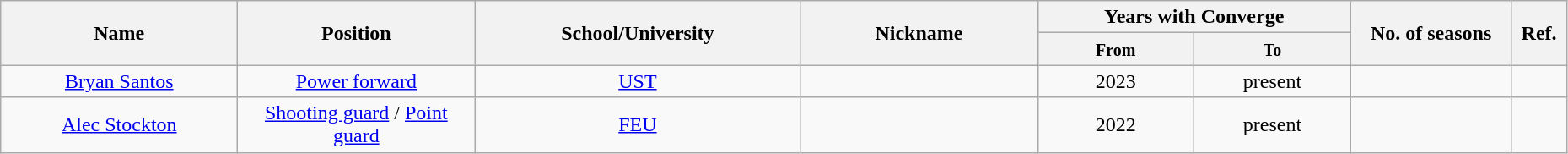<table class="wikitable sortable" style="text-align:center" width="98%">
<tr>
<th style="width:180px;" rowspan="2">Name</th>
<th style="width:180px;" rowspan="2">Position</th>
<th style="width:250px;" rowspan="2">School/University</th>
<th style="width:180px;" rowspan="2">Nickname</th>
<th style="width:180px; text-align:center;" colspan="2">Years with Converge</th>
<th rowspan="2">No. of seasons</th>
<th rowspan="2"; class=unsortable>Ref.</th>
</tr>
<tr>
<th style="width:10%; text-align:center;"><small>From</small></th>
<th style="width:10%; text-align:center;"><small>To</small></th>
</tr>
<tr>
<td><a href='#'>Bryan Santos</a></td>
<td><a href='#'>Power forward</a></td>
<td><a href='#'>UST</a></td>
<td></td>
<td>2023</td>
<td>present</td>
<td></td>
<td></td>
</tr>
<tr>
<td><a href='#'>Alec Stockton</a></td>
<td><a href='#'>Shooting guard</a> / <a href='#'>Point guard</a></td>
<td><a href='#'>FEU</a></td>
<td></td>
<td>2022</td>
<td>present</td>
<td></td>
<td></td>
</tr>
</table>
